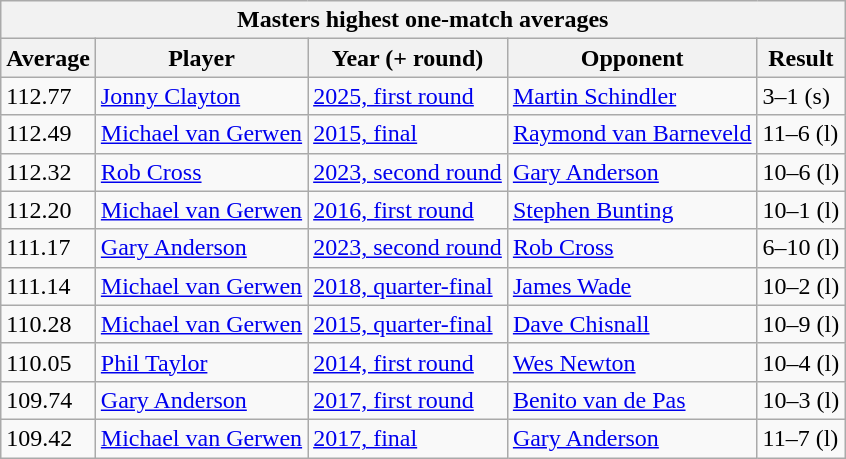<table class="wikitable sortable">
<tr>
<th colspan=5>Masters highest one-match averages</th>
</tr>
<tr>
<th>Average</th>
<th>Player</th>
<th>Year (+ round)</th>
<th>Opponent</th>
<th>Result</th>
</tr>
<tr>
<td>112.77</td>
<td> <a href='#'>Jonny Clayton</a></td>
<td><a href='#'>2025, first round</a></td>
<td> <a href='#'>Martin Schindler</a></td>
<td>3–1 (s)</td>
</tr>
<tr>
<td>112.49</td>
<td> <a href='#'>Michael van Gerwen</a></td>
<td><a href='#'>2015, final</a></td>
<td> <a href='#'>Raymond van Barneveld</a></td>
<td>11–6 (l)</td>
</tr>
<tr>
<td>112.32</td>
<td> <a href='#'>Rob Cross</a></td>
<td><a href='#'>2023, second round</a></td>
<td> <a href='#'>Gary Anderson</a></td>
<td>10–6 (l)</td>
</tr>
<tr>
<td>112.20</td>
<td> <a href='#'>Michael van Gerwen</a></td>
<td><a href='#'>2016, first round</a></td>
<td> <a href='#'>Stephen Bunting</a></td>
<td>10–1 (l)</td>
</tr>
<tr>
<td>111.17</td>
<td> <a href='#'>Gary Anderson</a></td>
<td><a href='#'>2023, second round</a></td>
<td> <a href='#'>Rob Cross</a></td>
<td>6–10 (l)</td>
</tr>
<tr>
<td>111.14</td>
<td> <a href='#'>Michael van Gerwen</a></td>
<td><a href='#'>2018, quarter-final</a></td>
<td> <a href='#'>James Wade</a></td>
<td>10–2 (l)</td>
</tr>
<tr>
<td>110.28</td>
<td> <a href='#'>Michael van Gerwen</a></td>
<td><a href='#'>2015, quarter-final</a></td>
<td> <a href='#'>Dave Chisnall</a></td>
<td>10–9 (l)</td>
</tr>
<tr>
<td>110.05</td>
<td> <a href='#'>Phil Taylor</a></td>
<td><a href='#'>2014, first round</a></td>
<td> <a href='#'>Wes Newton</a></td>
<td>10–4 (l)</td>
</tr>
<tr>
<td>109.74</td>
<td> <a href='#'>Gary Anderson</a></td>
<td><a href='#'>2017, first round</a></td>
<td> <a href='#'>Benito van de Pas</a></td>
<td>10–3 (l)</td>
</tr>
<tr>
<td>109.42</td>
<td> <a href='#'>Michael van Gerwen</a></td>
<td><a href='#'>2017, final</a></td>
<td> <a href='#'>Gary Anderson</a></td>
<td>11–7 (l)</td>
</tr>
</table>
